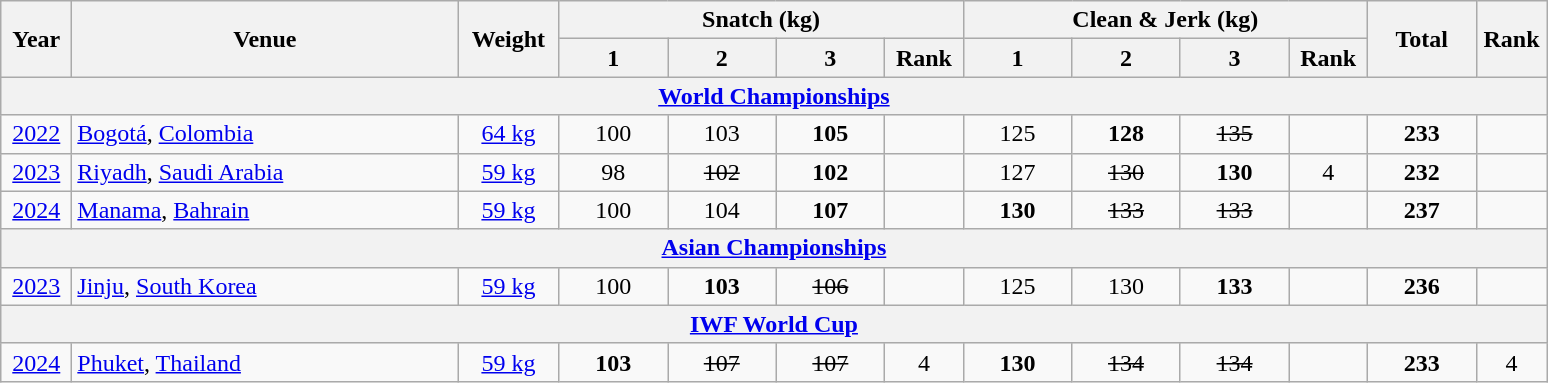<table class = "wikitable" style="text-align:center;">
<tr>
<th rowspan=2 width=40>Year</th>
<th rowspan=2 width=250>Venue</th>
<th rowspan=2 width=60>Weight</th>
<th colspan=4>Snatch (kg)</th>
<th colspan=4>Clean & Jerk (kg)</th>
<th rowspan=2 width=65>Total</th>
<th rowspan=2 width=40>Rank</th>
</tr>
<tr>
<th width=65>1</th>
<th width=65>2</th>
<th width=65>3</th>
<th width=45>Rank</th>
<th width=65>1</th>
<th width=65>2</th>
<th width=65>3</th>
<th width=45>Rank</th>
</tr>
<tr>
<th colspan=13><a href='#'>World Championships</a></th>
</tr>
<tr>
<td><a href='#'>2022</a></td>
<td align=left> <a href='#'>Bogotá</a>, <a href='#'>Colombia</a></td>
<td><a href='#'>64 kg</a></td>
<td>100</td>
<td>103</td>
<td><strong>105</strong></td>
<td></td>
<td>125</td>
<td><strong>128</strong></td>
<td><s>135</s></td>
<td></td>
<td><strong>233</strong></td>
<td></td>
</tr>
<tr>
<td><a href='#'>2023</a></td>
<td align=left> <a href='#'>Riyadh</a>, <a href='#'>Saudi Arabia</a></td>
<td><a href='#'>59 kg</a></td>
<td>98</td>
<td><s>102</s></td>
<td><strong>102</strong></td>
<td></td>
<td>127</td>
<td><s>130</s></td>
<td><strong>130</strong></td>
<td>4</td>
<td><strong>232</strong></td>
<td></td>
</tr>
<tr>
<td><a href='#'>2024</a></td>
<td align=left> <a href='#'>Manama</a>, <a href='#'>Bahrain</a></td>
<td><a href='#'>59 kg</a></td>
<td>100</td>
<td>104</td>
<td><strong>107</strong></td>
<td></td>
<td><strong>130</strong></td>
<td><s>133</s></td>
<td><s>133</s></td>
<td></td>
<td><strong>237</strong></td>
<td></td>
</tr>
<tr>
<th colspan=13><a href='#'>Asian Championships</a></th>
</tr>
<tr>
<td><a href='#'>2023</a></td>
<td align=left> <a href='#'>Jinju</a>, <a href='#'>South Korea</a></td>
<td><a href='#'>59 kg</a></td>
<td>100</td>
<td><strong>103</strong></td>
<td><s>106</s></td>
<td></td>
<td>125</td>
<td>130</td>
<td><strong>133</strong></td>
<td></td>
<td><strong>236</strong></td>
<td></td>
</tr>
<tr>
<th colspan=13><a href='#'>IWF World Cup</a></th>
</tr>
<tr>
<td><a href='#'>2024</a></td>
<td align=left> <a href='#'>Phuket</a>, <a href='#'>Thailand</a></td>
<td><a href='#'>59 kg</a></td>
<td><strong>103</strong></td>
<td><s>107</s></td>
<td><s>107</s></td>
<td>4</td>
<td><strong>130</strong></td>
<td><s>134</s></td>
<td><s>134</s></td>
<td></td>
<td><strong>233</strong></td>
<td>4</td>
</tr>
</table>
